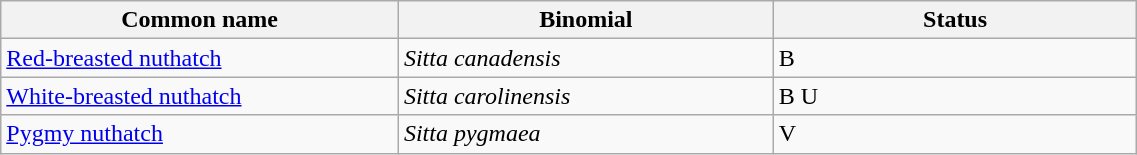<table width=60% class="wikitable">
<tr>
<th width=35%>Common name</th>
<th width=33%>Binomial</th>
<th width=32%>Status</th>
</tr>
<tr>
<td><a href='#'>Red-breasted nuthatch</a></td>
<td><em>Sitta canadensis</em></td>
<td>B</td>
</tr>
<tr>
<td><a href='#'>White-breasted nuthatch</a></td>
<td><em>Sitta carolinensis</em></td>
<td>B U</td>
</tr>
<tr>
<td><a href='#'>Pygmy nuthatch</a></td>
<td><em>Sitta pygmaea</em></td>
<td>V</td>
</tr>
</table>
